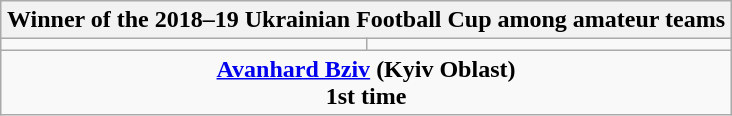<table class=wikitable style="text-align:center; margin:auto">
<tr>
<th colspan=2>Winner of the 2018–19 Ukrainian Football Cup among amateur teams</th>
</tr>
<tr>
<td></td>
<td></td>
</tr>
<tr>
<td colspan=2><strong><a href='#'>Avanhard Bziv</a> (Kyiv Oblast)</strong><br><strong>1st time</strong></td>
</tr>
</table>
